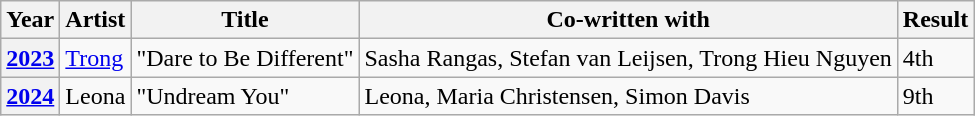<table class="wikitable plainrowheaders">
<tr>
<th scope="col">Year</th>
<th scope="col">Artist</th>
<th scope="col">Title</th>
<th scope="col">Co-written with</th>
<th scope="col">Result</th>
</tr>
<tr>
<th scope="row"><a href='#'>2023</a></th>
<td><a href='#'>Trong</a></td>
<td>"Dare to Be Different"</td>
<td>Sasha Rangas, Stefan van Leijsen, Trong Hieu Nguyen</td>
<td>4th</td>
</tr>
<tr>
<th scope="row"><a href='#'>2024</a></th>
<td>Leona</td>
<td>"Undream You"</td>
<td>Leona, Maria Christensen, Simon Davis</td>
<td>9th</td>
</tr>
</table>
